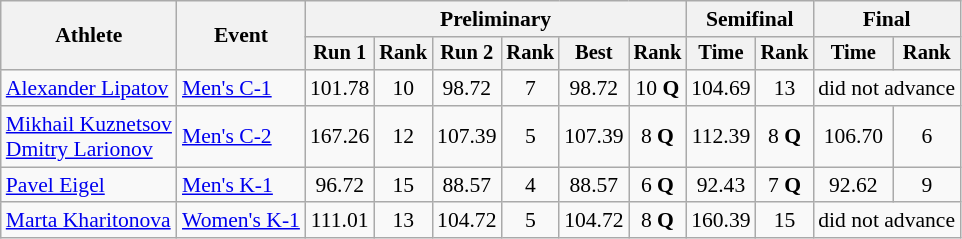<table class="wikitable" style="font-size:90%">
<tr>
<th rowspan=2>Athlete</th>
<th rowspan=2>Event</th>
<th colspan=6>Preliminary</th>
<th colspan=2>Semifinal</th>
<th colspan=2>Final</th>
</tr>
<tr style="font-size:95%">
<th>Run 1</th>
<th>Rank</th>
<th>Run 2</th>
<th>Rank</th>
<th>Best</th>
<th>Rank</th>
<th>Time</th>
<th>Rank</th>
<th>Time</th>
<th>Rank</th>
</tr>
<tr align=center>
<td align=left><a href='#'>Alexander Lipatov</a></td>
<td align=left><a href='#'>Men's C-1</a></td>
<td>101.78</td>
<td>10</td>
<td>98.72</td>
<td>7</td>
<td>98.72</td>
<td>10 <strong>Q</strong></td>
<td>104.69</td>
<td>13</td>
<td colspan=2>did not advance</td>
</tr>
<tr align=center>
<td align=left><a href='#'>Mikhail Kuznetsov</a><br><a href='#'>Dmitry Larionov</a></td>
<td align=left><a href='#'>Men's C-2</a></td>
<td>167.26</td>
<td>12</td>
<td>107.39</td>
<td>5</td>
<td>107.39</td>
<td>8 <strong>Q</strong></td>
<td>112.39</td>
<td>8 <strong>Q</strong></td>
<td>106.70</td>
<td>6</td>
</tr>
<tr align=center>
<td align=left><a href='#'>Pavel Eigel</a></td>
<td align=left><a href='#'>Men's K-1</a></td>
<td>96.72</td>
<td>15</td>
<td>88.57</td>
<td>4</td>
<td>88.57</td>
<td>6 <strong>Q</strong></td>
<td>92.43</td>
<td>7 <strong>Q</strong></td>
<td>92.62</td>
<td>9</td>
</tr>
<tr align=center>
<td align=left><a href='#'>Marta Kharitonova</a></td>
<td align=left><a href='#'>Women's K-1</a></td>
<td>111.01</td>
<td>13</td>
<td>104.72</td>
<td>5</td>
<td>104.72</td>
<td>8 <strong>Q</strong></td>
<td>160.39</td>
<td>15</td>
<td colspan=2>did not advance</td>
</tr>
</table>
